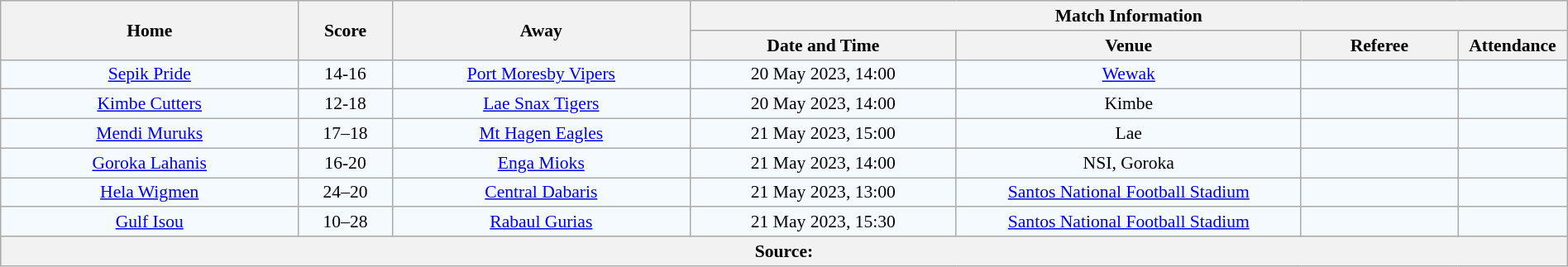<table class="wikitable" width="100%" style="border-collapse:collapse; font-size:90%; text-align:center;">
<tr>
<th rowspan="2" width="19%">Home</th>
<th rowspan="2" width="6%">Score</th>
<th rowspan="2" width="19%">Away</th>
<th colspan="4">Match Information</th>
</tr>
<tr bgcolor="#CCCCCC">
<th width="17%">Date and Time</th>
<th width="22%">Venue</th>
<th width="10%">Referee</th>
<th width="7%">Attendance</th>
</tr>
<tr bgcolor="#F5FAFF">
<td><a href='#'>Sepik Pride</a></td>
<td>14-16</td>
<td> <a href='#'>Port Moresby Vipers</a></td>
<td>20 May 2023, 14:00</td>
<td><a href='#'>Wewak</a></td>
<td></td>
<td></td>
</tr>
<tr bgcolor="#F5FAFF">
<td> <a href='#'>Kimbe Cutters</a></td>
<td>12-18</td>
<td> <a href='#'>Lae Snax Tigers</a></td>
<td>20 May 2023, 14:00</td>
<td>Kimbe</td>
<td></td>
<td></td>
</tr>
<tr bgcolor="#F5FAFF">
<td><a href='#'>Mendi Muruks</a></td>
<td>17–18</td>
<td><a href='#'>Mt Hagen Eagles</a></td>
<td>21 May 2023, 15:00</td>
<td>Lae</td>
<td></td>
<td></td>
</tr>
<tr bgcolor="#F5FAFF">
<td><a href='#'>Goroka Lahanis</a></td>
<td>16-20</td>
<td><a href='#'>Enga Mioks</a></td>
<td>21 May 2023, 14:00</td>
<td>NSI, Goroka</td>
<td></td>
<td></td>
</tr>
<tr bgcolor="#F5FAFF">
<td><a href='#'>Hela Wigmen</a></td>
<td>24–20</td>
<td><a href='#'>Central Dabaris</a></td>
<td>21 May 2023, 13:00</td>
<td><a href='#'>Santos National Football Stadium</a></td>
<td></td>
<td></td>
</tr>
<tr bgcolor="#F5FAFF">
<td><a href='#'>Gulf Isou</a></td>
<td>10–28</td>
<td><a href='#'>Rabaul Gurias</a></td>
<td>21 May 2023, 15:30</td>
<td><a href='#'>Santos National Football Stadium</a></td>
<td></td>
<td></td>
</tr>
<tr bgcolor="#C1D8FF">
<th colspan="7">Source:</th>
</tr>
</table>
